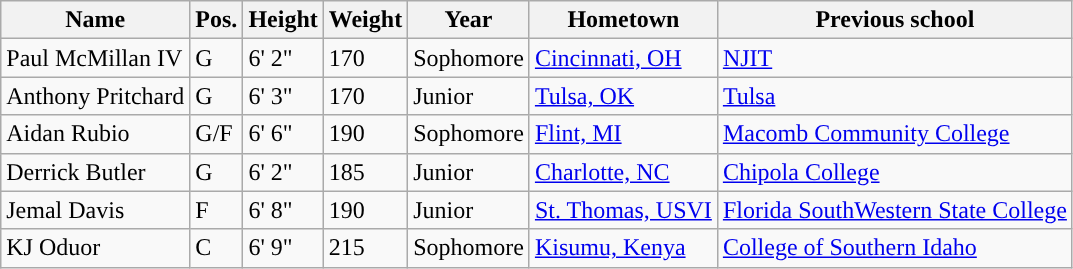<table class="wikitable sortable" border="1">
<tr align=center>
<th>Name</th>
<th>Pos.</th>
<th>Height</th>
<th>Weight</th>
<th>Year</th>
<th>Hometown</th>
<th>Previous school</th>
</tr>
<tr>
<td>Paul McMillan IV</td>
<td>G</td>
<td>6' 2"</td>
<td>170</td>
<td>Sophomore</td>
<td><a href='#'>Cincinnati, OH</a></td>
<td><a href='#'>NJIT</a></td>
</tr>
<tr>
<td>Anthony Pritchard</td>
<td>G</td>
<td>6' 3"</td>
<td>170</td>
<td>Junior</td>
<td><a href='#'>Tulsa, OK</a></td>
<td><a href='#'>Tulsa</a></td>
</tr>
<tr>
<td>Aidan Rubio</td>
<td>G/F</td>
<td>6' 6"</td>
<td>190</td>
<td>Sophomore</td>
<td><a href='#'>Flint, MI</a></td>
<td><a href='#'>Macomb Community College</a></td>
</tr>
<tr>
<td>Derrick Butler</td>
<td>G</td>
<td>6' 2"</td>
<td>185</td>
<td>Junior</td>
<td><a href='#'>Charlotte, NC</a></td>
<td><a href='#'>Chipola College</a></td>
</tr>
<tr>
<td>Jemal Davis</td>
<td>F</td>
<td>6' 8"</td>
<td>190</td>
<td>Junior</td>
<td><a href='#'>St. Thomas, USVI</a></td>
<td><a href='#'>Florida SouthWestern State College</a></td>
</tr>
<tr>
<td>KJ Oduor</td>
<td>C</td>
<td>6' 9"</td>
<td>215</td>
<td>Sophomore</td>
<td><a href='#'>Kisumu, Kenya</a></td>
<td><a href='#'>College of Southern Idaho</a></td>
</tr>
</table>
